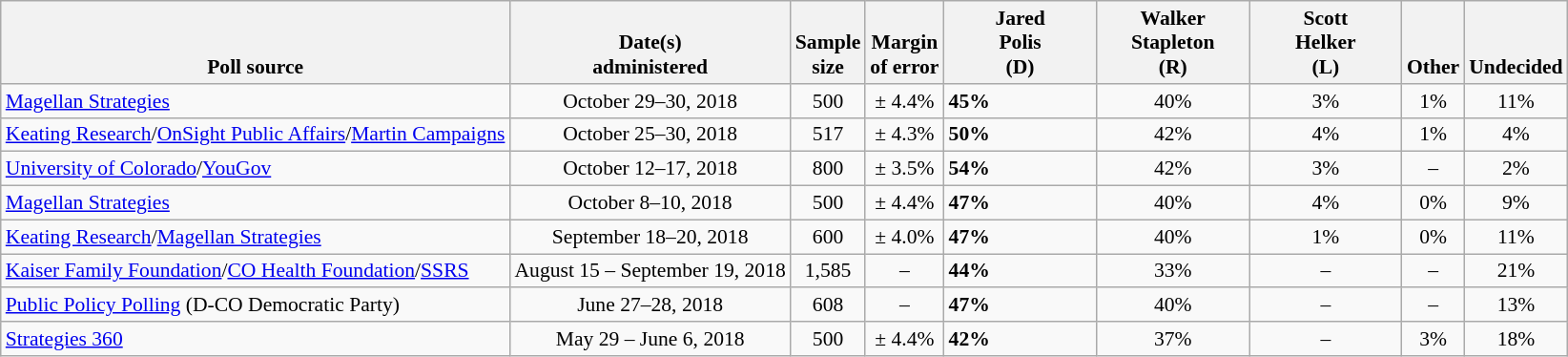<table class="wikitable" style="font-size:90%">
<tr valign=bottom>
<th>Poll source</th>
<th>Date(s)<br>administered</th>
<th>Sample<br>size</th>
<th>Margin<br>of error</th>
<th style="width:100px;">Jared<br>Polis<br>(D)</th>
<th style="width:100px;">Walker<br>Stapleton<br>(R)</th>
<th style="width:100px;">Scott<br>Helker<br>(L)</th>
<th>Other</th>
<th>Undecided</th>
</tr>
<tr>
<td><a href='#'>Magellan Strategies</a></td>
<td align=center>October 29–30, 2018</td>
<td align=center>500</td>
<td align=center>± 4.4%</td>
<td><strong>45%</strong></td>
<td align=center>40%</td>
<td align=center>3%</td>
<td align=center>1%</td>
<td align=center>11%</td>
</tr>
<tr>
<td><a href='#'>Keating Research</a>/<a href='#'>OnSight Public Affairs</a>/<a href='#'>Martin Campaigns</a></td>
<td align=center>October 25–30, 2018</td>
<td align=center>517</td>
<td align=center>± 4.3%</td>
<td><strong>50%</strong></td>
<td align=center>42%</td>
<td align=center>4%</td>
<td align=center>1%</td>
<td align=center>4%</td>
</tr>
<tr>
<td><a href='#'>University of Colorado</a>/<a href='#'>YouGov</a></td>
<td align=center>October 12–17, 2018</td>
<td align=center>800</td>
<td align=center>± 3.5%</td>
<td><strong>54%</strong></td>
<td align=center>42%</td>
<td align=center>3%</td>
<td align=center>–</td>
<td align=center>2%</td>
</tr>
<tr>
<td><a href='#'>Magellan Strategies</a></td>
<td align=center>October 8–10, 2018</td>
<td align=center>500</td>
<td align=center>± 4.4%</td>
<td><strong>47%</strong></td>
<td align=center>40%</td>
<td align=center>4%</td>
<td align=center>0%</td>
<td align=center>9%</td>
</tr>
<tr>
<td><a href='#'>Keating Research</a>/<a href='#'>Magellan Strategies</a></td>
<td align=center>September 18–20, 2018</td>
<td align=center>600</td>
<td align=center>± 4.0%</td>
<td><strong>47%</strong></td>
<td align=center>40%</td>
<td align=center>1%</td>
<td align=center>0%</td>
<td align=center>11%</td>
</tr>
<tr>
<td><a href='#'>Kaiser Family Foundation</a>/<a href='#'>CO Health Foundation</a>/<a href='#'>SSRS</a></td>
<td align=center>August 15 – September 19, 2018</td>
<td align=center>1,585</td>
<td align=center>–</td>
<td><strong>44%</strong></td>
<td align=center>33%</td>
<td align=center>–</td>
<td align=center>–</td>
<td align=center>21%</td>
</tr>
<tr>
<td><a href='#'>Public Policy Polling</a> (D-CO Democratic Party)</td>
<td align=center>June 27–28, 2018</td>
<td align=center>608</td>
<td align=center>–</td>
<td><strong>47%</strong></td>
<td align=center>40%</td>
<td align=center>–</td>
<td align=center>–</td>
<td align=center>13%</td>
</tr>
<tr>
<td><a href='#'>Strategies 360</a></td>
<td align=center>May 29 – June 6, 2018</td>
<td align=center>500</td>
<td align=center>± 4.4%</td>
<td><strong>42%</strong></td>
<td align=center>37%</td>
<td align=center>–</td>
<td align=center>3%</td>
<td align=center>18%</td>
</tr>
</table>
